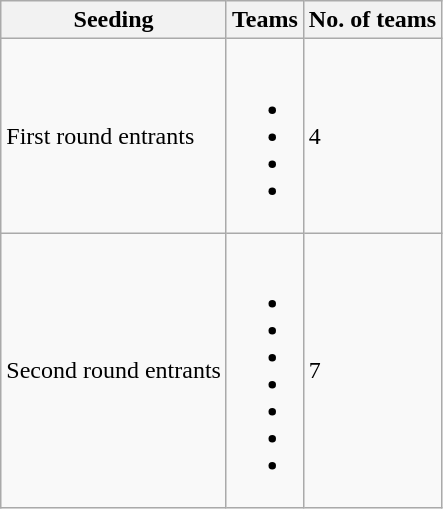<table class="wikitable">
<tr>
<th>Seeding</th>
<th>Teams</th>
<th>No. of teams</th>
</tr>
<tr>
<td>First round entrants</td>
<td><br><ul><li></li><li></li><li></li><li></li></ul></td>
<td>4</td>
</tr>
<tr>
<td>Second round entrants</td>
<td><br><ul><li></li><li></li><li></li><li></li><li></li><li></li><li></li></ul></td>
<td>7</td>
</tr>
</table>
